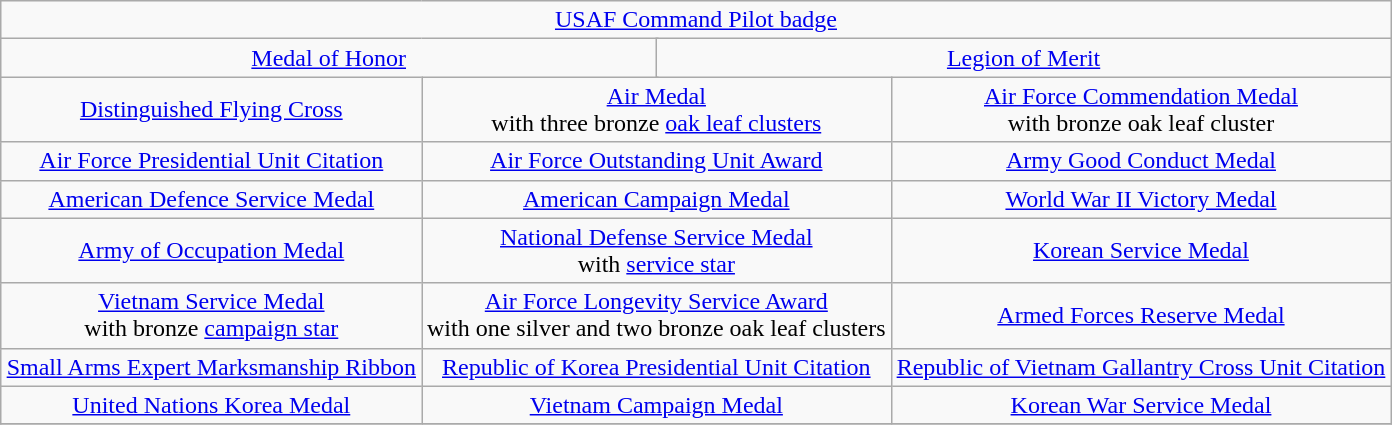<table class="wikitable" style="margin:1em auto; text-align:center;">
<tr>
<td colspan="12"><a href='#'>USAF Command Pilot badge</a></td>
</tr>
<tr>
<td colspan="6"><a href='#'>Medal of Honor</a></td>
<td colspan="6"><a href='#'>Legion of Merit</a></td>
</tr>
<tr>
<td colspan="4"><a href='#'>Distinguished Flying Cross</a></td>
<td colspan="4"><a href='#'>Air Medal</a><br>with three bronze <a href='#'>oak leaf clusters</a></td>
<td colspan="4"><a href='#'>Air Force Commendation Medal</a><br>with bronze oak leaf cluster</td>
</tr>
<tr>
<td colspan="4"><a href='#'>Air Force Presidential Unit Citation</a></td>
<td colspan="4"><a href='#'>Air Force Outstanding Unit Award</a></td>
<td colspan="4"><a href='#'>Army Good Conduct Medal</a></td>
</tr>
<tr>
<td colspan="4"><a href='#'>American Defence Service Medal</a></td>
<td colspan="4"><a href='#'>American Campaign Medal</a></td>
<td colspan="4"><a href='#'>World War II Victory Medal</a></td>
</tr>
<tr>
<td colspan="4"><a href='#'>Army of Occupation Medal</a></td>
<td colspan="4"><a href='#'>National Defense Service Medal</a><br>with <a href='#'>service star</a></td>
<td colspan="4"><a href='#'>Korean Service Medal</a></td>
</tr>
<tr>
<td colspan="4"><a href='#'>Vietnam Service Medal</a><br>with bronze <a href='#'>campaign star</a></td>
<td colspan="4"><a href='#'>Air Force Longevity Service Award</a><br>with one silver and two bronze oak leaf clusters</td>
<td colspan="4"><a href='#'>Armed Forces Reserve Medal</a></td>
</tr>
<tr>
<td colspan="4"><a href='#'>Small Arms Expert Marksmanship Ribbon</a></td>
<td colspan="4"><a href='#'>Republic of Korea Presidential Unit Citation</a></td>
<td colspan="4"><a href='#'>Republic of Vietnam Gallantry Cross Unit Citation</a></td>
</tr>
<tr>
<td colspan="4"><a href='#'>United Nations Korea Medal</a></td>
<td colspan="4"><a href='#'>Vietnam Campaign Medal</a></td>
<td colspan="4"><a href='#'>Korean War Service Medal</a></td>
</tr>
<tr>
</tr>
</table>
